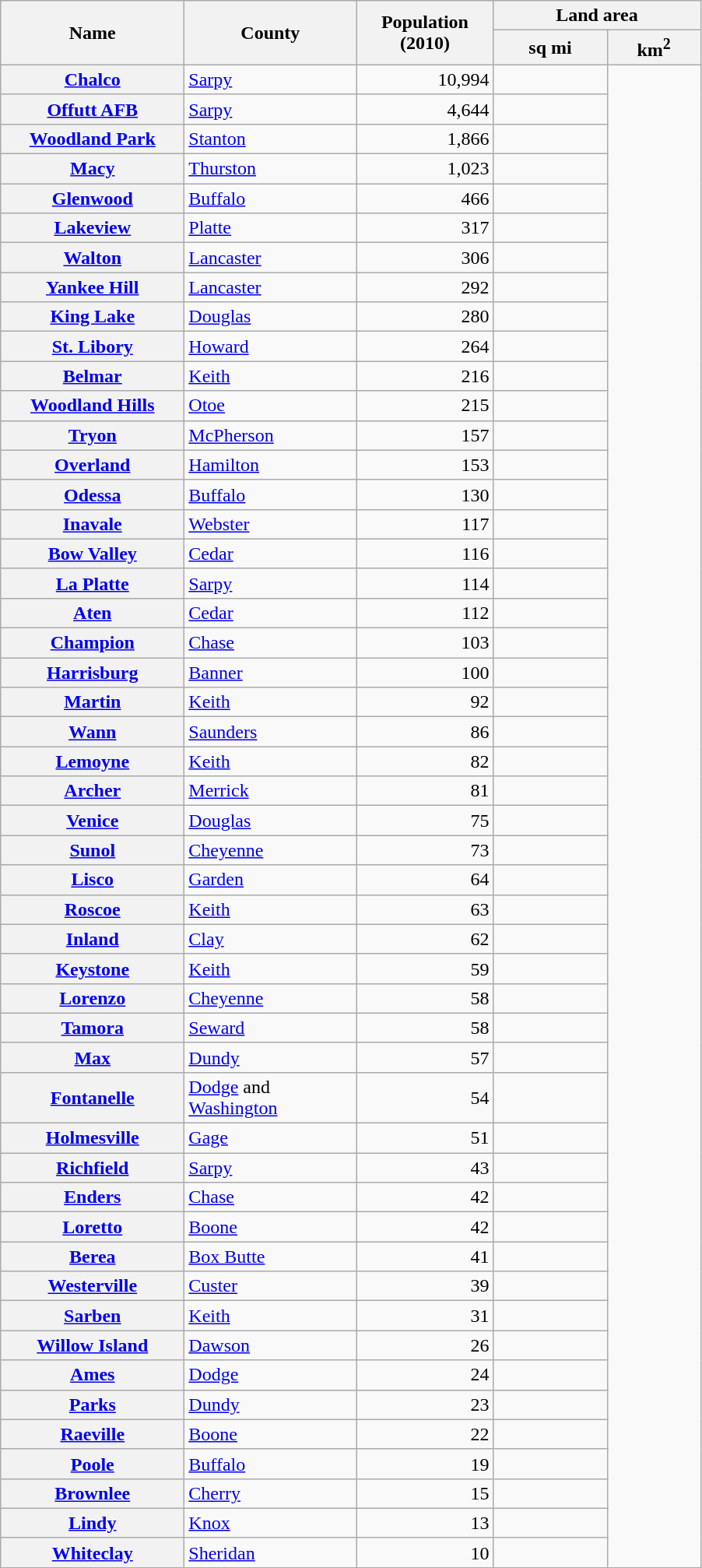<table class="wikitable plainrowheaders sortable" style="font-size:100%;">
<tr>
<th scope="col" width="150" rowspan=2>Name</th>
<th scope="col" width="140" rowspan=2>County</th>
<th scope="col" width="110" rowspan=2>Population (2010)</th>
<th scope="col" width="170" colspan=2>Land area</th>
</tr>
<tr>
<th>sq mi</th>
<th>km<sup>2</sup></th>
</tr>
<tr>
<th scope="row"><a href='#'>Chalco</a></th>
<td><a href='#'>Sarpy</a></td>
<td align=right>10,994</td>
<td></td>
</tr>
<tr>
<th scope="row"><a href='#'>Offutt AFB</a></th>
<td><a href='#'>Sarpy</a></td>
<td align=right>4,644</td>
<td></td>
</tr>
<tr>
<th scope="row"><a href='#'>Woodland Park</a></th>
<td><a href='#'>Stanton</a></td>
<td align=right>1,866</td>
<td></td>
</tr>
<tr>
<th scope="row"><a href='#'>Macy</a></th>
<td><a href='#'>Thurston</a></td>
<td align=right>1,023</td>
<td></td>
</tr>
<tr>
<th scope="row"><a href='#'>Glenwood</a></th>
<td><a href='#'>Buffalo</a></td>
<td align=right>466</td>
<td></td>
</tr>
<tr>
<th scope="row"><a href='#'>Lakeview</a></th>
<td><a href='#'>Platte</a></td>
<td align=right>317</td>
<td></td>
</tr>
<tr>
<th scope="row"><a href='#'>Walton</a></th>
<td><a href='#'>Lancaster</a></td>
<td align=right>306</td>
<td></td>
</tr>
<tr>
<th scope="row"><a href='#'>Yankee Hill</a></th>
<td><a href='#'>Lancaster</a></td>
<td align=right>292</td>
<td></td>
</tr>
<tr>
<th scope="row"><a href='#'>King Lake</a></th>
<td><a href='#'>Douglas</a></td>
<td align=right>280</td>
<td></td>
</tr>
<tr>
<th scope="row"><a href='#'>St. Libory</a></th>
<td><a href='#'>Howard</a></td>
<td align=right>264</td>
<td></td>
</tr>
<tr>
<th scope="row"><a href='#'>Belmar</a></th>
<td><a href='#'>Keith</a></td>
<td align=right>216</td>
<td></td>
</tr>
<tr>
<th scope="row"><a href='#'>Woodland Hills</a></th>
<td><a href='#'>Otoe</a></td>
<td align=right>215</td>
<td></td>
</tr>
<tr>
<th scope="row"><a href='#'>Tryon</a></th>
<td><a href='#'>McPherson</a></td>
<td align=right>157</td>
<td></td>
</tr>
<tr>
<th scope="row"><a href='#'>Overland</a></th>
<td><a href='#'>Hamilton</a></td>
<td align=right>153</td>
<td></td>
</tr>
<tr>
<th scope="row"><a href='#'>Odessa</a></th>
<td><a href='#'>Buffalo</a></td>
<td align=right>130</td>
<td></td>
</tr>
<tr>
<th scope="row"><a href='#'>Inavale</a></th>
<td><a href='#'>Webster</a></td>
<td align=right>117</td>
<td></td>
</tr>
<tr>
<th scope="row"><a href='#'>Bow Valley</a></th>
<td><a href='#'>Cedar</a></td>
<td align=right>116</td>
<td></td>
</tr>
<tr>
<th scope="row"><a href='#'>La Platte</a></th>
<td><a href='#'>Sarpy</a></td>
<td align=right>114</td>
<td></td>
</tr>
<tr>
<th scope="row"><a href='#'>Aten</a></th>
<td><a href='#'>Cedar</a></td>
<td align=right>112</td>
<td></td>
</tr>
<tr>
<th scope="row"><a href='#'>Champion</a></th>
<td><a href='#'>Chase</a></td>
<td align=right>103</td>
<td></td>
</tr>
<tr>
<th scope="row"><a href='#'>Harrisburg</a></th>
<td><a href='#'>Banner</a></td>
<td align=right>100</td>
<td></td>
</tr>
<tr>
<th scope="row"><a href='#'>Martin</a></th>
<td><a href='#'>Keith</a></td>
<td align=right>92</td>
<td></td>
</tr>
<tr>
<th scope="row"><a href='#'>Wann</a></th>
<td><a href='#'>Saunders</a></td>
<td align=right>86</td>
<td></td>
</tr>
<tr>
<th scope="row"><a href='#'>Lemoyne</a></th>
<td><a href='#'>Keith</a></td>
<td align=right>82</td>
<td></td>
</tr>
<tr>
<th scope="row"><a href='#'>Archer</a></th>
<td><a href='#'>Merrick</a></td>
<td align=right>81</td>
<td></td>
</tr>
<tr>
<th scope="row"><a href='#'>Venice</a></th>
<td><a href='#'>Douglas</a></td>
<td align=right>75</td>
<td></td>
</tr>
<tr>
<th scope="row"><a href='#'>Sunol</a></th>
<td><a href='#'>Cheyenne</a></td>
<td align=right>73</td>
<td></td>
</tr>
<tr>
<th scope="row"><a href='#'>Lisco</a></th>
<td><a href='#'>Garden</a></td>
<td align=right>64</td>
<td></td>
</tr>
<tr>
<th scope="row"><a href='#'>Roscoe</a></th>
<td><a href='#'>Keith</a></td>
<td align=right>63</td>
<td></td>
</tr>
<tr>
<th scope="row"><a href='#'>Inland</a></th>
<td><a href='#'>Clay</a></td>
<td align=right>62</td>
<td></td>
</tr>
<tr>
<th scope="row"><a href='#'>Keystone</a></th>
<td><a href='#'>Keith</a></td>
<td align=right>59</td>
<td></td>
</tr>
<tr>
<th scope="row"><a href='#'>Lorenzo</a></th>
<td><a href='#'>Cheyenne</a></td>
<td align=right>58</td>
<td></td>
</tr>
<tr>
<th scope="row"><a href='#'>Tamora</a></th>
<td><a href='#'>Seward</a></td>
<td align=right>58</td>
<td></td>
</tr>
<tr>
<th scope="row"><a href='#'>Max</a></th>
<td><a href='#'>Dundy</a></td>
<td align=right>57</td>
<td></td>
</tr>
<tr>
<th scope="row"><a href='#'>Fontanelle</a></th>
<td><a href='#'>Dodge</a> and <a href='#'>Washington</a></td>
<td align=right>54</td>
<td></td>
</tr>
<tr>
<th scope="row"><a href='#'>Holmesville</a></th>
<td><a href='#'>Gage</a></td>
<td align=right>51</td>
<td></td>
</tr>
<tr>
<th scope="row"><a href='#'>Richfield</a></th>
<td><a href='#'>Sarpy</a></td>
<td align=right>43</td>
<td></td>
</tr>
<tr>
<th scope="row"><a href='#'>Enders</a></th>
<td><a href='#'>Chase</a></td>
<td align=right>42</td>
<td></td>
</tr>
<tr>
<th scope="row"><a href='#'>Loretto</a></th>
<td><a href='#'>Boone</a></td>
<td align=right>42</td>
<td></td>
</tr>
<tr>
<th scope="row"><a href='#'>Berea</a></th>
<td><a href='#'>Box Butte</a></td>
<td align=right>41</td>
<td></td>
</tr>
<tr>
<th scope="row"><a href='#'>Westerville</a></th>
<td><a href='#'>Custer</a></td>
<td align=right>39</td>
<td></td>
</tr>
<tr>
<th scope="row"><a href='#'>Sarben</a></th>
<td><a href='#'>Keith</a></td>
<td align=right>31</td>
<td></td>
</tr>
<tr>
<th scope="row"><a href='#'>Willow Island</a></th>
<td><a href='#'>Dawson</a></td>
<td align=right>26</td>
<td></td>
</tr>
<tr>
<th scope="row"><a href='#'>Ames</a></th>
<td><a href='#'>Dodge</a></td>
<td align=right>24</td>
<td></td>
</tr>
<tr>
<th scope="row"><a href='#'>Parks</a></th>
<td><a href='#'>Dundy</a></td>
<td align=right>23</td>
<td></td>
</tr>
<tr>
<th scope="row"><a href='#'>Raeville</a></th>
<td><a href='#'>Boone</a></td>
<td align=right>22</td>
<td></td>
</tr>
<tr>
<th scope="row"><a href='#'>Poole</a></th>
<td><a href='#'>Buffalo</a></td>
<td align=right>19</td>
<td></td>
</tr>
<tr>
<th scope="row"><a href='#'>Brownlee</a></th>
<td><a href='#'>Cherry</a></td>
<td align=right>15</td>
<td></td>
</tr>
<tr>
<th scope="row"><a href='#'>Lindy</a></th>
<td><a href='#'>Knox</a></td>
<td align=right>13</td>
<td></td>
</tr>
<tr>
<th scope="row"><a href='#'>Whiteclay</a></th>
<td><a href='#'>Sheridan</a></td>
<td align=right>10</td>
<td></td>
</tr>
</table>
